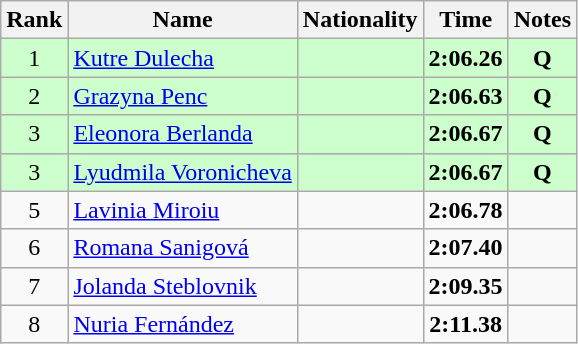<table class="wikitable sortable" style="text-align:center">
<tr>
<th>Rank</th>
<th>Name</th>
<th>Nationality</th>
<th>Time</th>
<th>Notes</th>
</tr>
<tr bgcolor=ccffcc>
<td>1</td>
<td align=left><a href='#'>Kutre Dulecha</a></td>
<td align=left></td>
<td><strong>2:06.26</strong></td>
<td><strong>Q</strong></td>
</tr>
<tr bgcolor=ccffcc>
<td>2</td>
<td align=left><a href='#'>Grazyna Penc</a></td>
<td align=left></td>
<td><strong>2:06.63</strong></td>
<td><strong>Q</strong></td>
</tr>
<tr bgcolor=ccffcc>
<td>3</td>
<td align=left><a href='#'>Eleonora Berlanda</a></td>
<td align=left></td>
<td><strong>2:06.67</strong></td>
<td><strong>Q</strong></td>
</tr>
<tr bgcolor=ccffcc>
<td>3</td>
<td align=left><a href='#'>Lyudmila Voronicheva</a></td>
<td align=left></td>
<td><strong>2:06.67</strong></td>
<td><strong>Q</strong></td>
</tr>
<tr>
<td>5</td>
<td align=left><a href='#'>Lavinia Miroiu</a></td>
<td align=left></td>
<td><strong>2:06.78</strong></td>
<td></td>
</tr>
<tr>
<td>6</td>
<td align=left><a href='#'>Romana Sanigová</a></td>
<td align=left></td>
<td><strong>2:07.40</strong></td>
<td></td>
</tr>
<tr>
<td>7</td>
<td align=left><a href='#'>Jolanda Steblovnik</a></td>
<td align=left></td>
<td><strong>2:09.35</strong></td>
<td></td>
</tr>
<tr>
<td>8</td>
<td align=left><a href='#'>Nuria Fernández</a></td>
<td align=left></td>
<td><strong>2:11.38</strong></td>
<td></td>
</tr>
</table>
